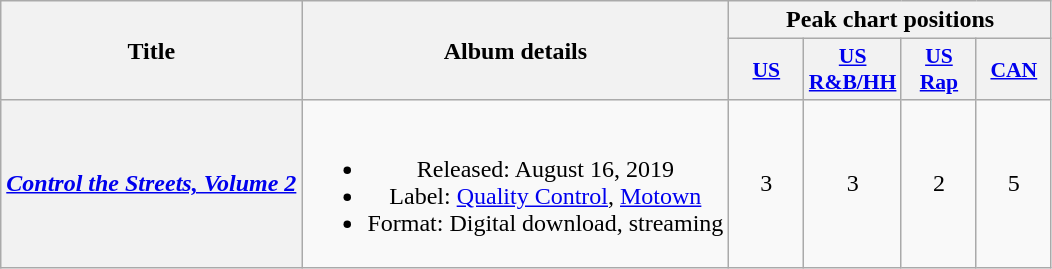<table class="wikitable plainrowheaders" style="text-align:center;">
<tr>
<th rowspan="2">Title</th>
<th rowspan="2">Album details</th>
<th colspan="4">Peak chart positions</th>
</tr>
<tr>
<th scope="col" style="width:3em;font-size:90%;"><a href='#'>US</a><br></th>
<th scope="col" style="width:3em;font-size:90%;"><a href='#'>US</a><br><a href='#'>R&B/HH</a><br></th>
<th scope="col" style="width:3em;font-size:90%;"><a href='#'>US</a><br><a href='#'>Rap</a><br></th>
<th scope="col" style="width:3em;font-size:90%;"><a href='#'>CAN</a><br></th>
</tr>
<tr>
<th scope="row"><em><a href='#'>Control the Streets, Volume 2</a></em><br></th>
<td><br><ul><li>Released: August 16, 2019</li><li>Label: <a href='#'>Quality Control</a>, <a href='#'>Motown</a></li><li>Format: Digital download, streaming</li></ul></td>
<td>3</td>
<td>3</td>
<td>2</td>
<td>5</td>
</tr>
</table>
